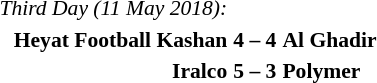<table style="font-size:90%; margin: 0 auto;">
<tr>
<td><em>Third Day (11 May 2018):</em></td>
</tr>
<tr>
<td align="right"><strong>Heyat Football Kashan</strong></td>
<td align="center"><strong>4 – 4</strong></td>
<td><strong>Al Ghadir</strong></td>
</tr>
<tr>
<td align="right"><strong>Iralco</strong></td>
<td align="center"><strong>5 – 3</strong></td>
<td><strong>Polymer</strong></td>
</tr>
</table>
